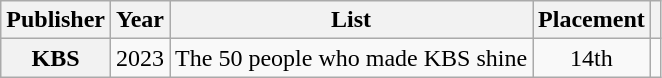<table class="wikitable plainrowheaders sortable">
<tr>
<th scope="col">Publisher</th>
<th scope="col">Year</th>
<th scope="col">List</th>
<th scope="col">Placement</th>
<th scope="col" class="unsortable"></th>
</tr>
<tr>
<th scope="row">KBS</th>
<td>2023</td>
<td>The 50 people who made KBS shine</td>
<td style="text-align:center">14th</td>
<td></td>
</tr>
</table>
